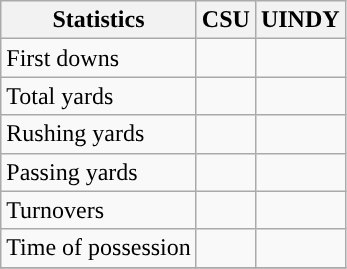<table class="wikitable" style="float: left;">
<tr>
<th>Statistics</th>
<th>CSU</th>
<th>UINDY</th>
</tr>
<tr>
<td>First downs</td>
<td></td>
<td></td>
</tr>
<tr>
<td>Total yards</td>
<td></td>
<td></td>
</tr>
<tr>
<td>Rushing yards</td>
<td></td>
<td></td>
</tr>
<tr>
<td>Passing yards</td>
<td></td>
<td></td>
</tr>
<tr>
<td>Turnovers</td>
<td></td>
<td></td>
</tr>
<tr>
<td>Time of possession</td>
<td></td>
<td></td>
</tr>
<tr>
</tr>
</table>
